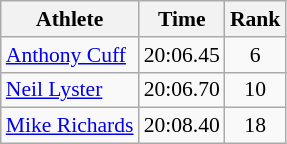<table class="wikitable" style="font-size:90%;">
<tr>
<th>Athlete</th>
<th>Time</th>
<th>Rank</th>
</tr>
<tr align=center>
<td align=left><a href='#'>Anthony Cuff</a></td>
<td>20:06.45</td>
<td>6</td>
</tr>
<tr align=center>
<td align=left><a href='#'>Neil Lyster</a></td>
<td>20:06.70</td>
<td>10</td>
</tr>
<tr align=center>
<td align=left><a href='#'>Mike Richards</a></td>
<td>20:08.40</td>
<td>18</td>
</tr>
</table>
